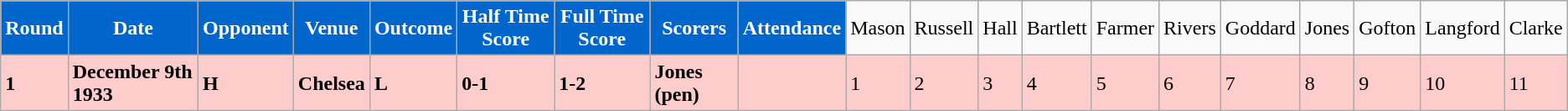<table class="wikitable">
<tr>
<th ! style="background:#0066CC; color:#FFFFFF; text-align:center;">Round</th>
<th ! style="background:#0066CC; color:#FFFFFF; text-align:center;">Date</th>
<th ! style="background:#0066CC; color:#FFFFFF; text-align:center;">Opponent</th>
<th ! style="background:#0066CC; color:#FFFFFF; text-align:center;">Venue</th>
<th ! style="background:#0066CC; color:#FFFFFF; text-align:center;">Outcome</th>
<th ! style="background:#0066CC; color:#FFFFFF; text-align:center;">Half Time Score</th>
<th ! style="background:#0066CC; color:#FFFFFF; text-align:center;">Full Time Score</th>
<th ! style="background:#0066CC; color:#FFFFFF; text-align:center;">Scorers</th>
<th ! style="background:#0066CC; color:#FFFFFF; text-align:center;">Attendance</th>
<td>Mason</td>
<td>Russell</td>
<td>Hall</td>
<td>Bartlett</td>
<td>Farmer</td>
<td>Rivers</td>
<td>Goddard</td>
<td>Jones</td>
<td>Gofton</td>
<td>Langford</td>
<td>Clarke</td>
</tr>
<tr bgcolor="#FFCCCC">
<td><strong>1</strong></td>
<td><strong>December 9th 1933</strong></td>
<td><strong>H</strong></td>
<td><strong>Chelsea</strong></td>
<td><strong>L</strong></td>
<td><strong>0-1</strong></td>
<td><strong>1-2</strong></td>
<td><strong>Jones (pen)</strong></td>
<td></td>
<td>1</td>
<td>2</td>
<td>3</td>
<td>4</td>
<td>5</td>
<td>6</td>
<td>7</td>
<td>8</td>
<td>9</td>
<td>10</td>
<td>11</td>
</tr>
</table>
